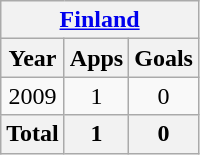<table class=wikitable style=text-align:center>
<tr>
<th colspan=4><a href='#'>Finland</a></th>
</tr>
<tr>
<th>Year</th>
<th>Apps</th>
<th>Goals</th>
</tr>
<tr>
<td>2009</td>
<td>1</td>
<td>0</td>
</tr>
<tr>
<th colspan=1>Total</th>
<th>1</th>
<th>0</th>
</tr>
</table>
